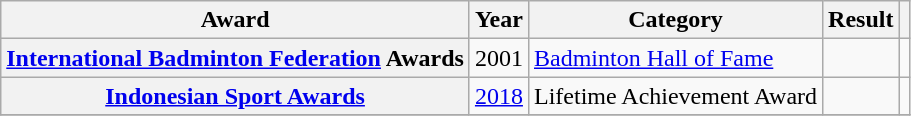<table class="wikitable plainrowheaders sortable">
<tr>
<th scope="col">Award</th>
<th scope="col">Year</th>
<th scope="col">Category</th>
<th scope="col">Result</th>
<th scope="col" class="unsortable"></th>
</tr>
<tr>
<th scope="row"><a href='#'>International Badminton Federation</a> Awards</th>
<td>2001</td>
<td><a href='#'>Badminton Hall of Fame</a></td>
<td></td>
<td></td>
</tr>
<tr>
<th scope="row"><a href='#'>Indonesian Sport Awards</a></th>
<td><a href='#'>2018</a></td>
<td>Lifetime Achievement Award</td>
<td></td>
<td></td>
</tr>
<tr>
</tr>
</table>
